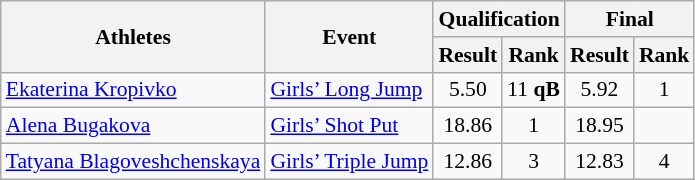<table class="wikitable" border="1" style="font-size:90%">
<tr>
<th rowspan=2>Athletes</th>
<th rowspan=2>Event</th>
<th colspan=2>Qualification</th>
<th colspan=2>Final</th>
</tr>
<tr>
<th>Result</th>
<th>Rank</th>
<th>Result</th>
<th>Rank</th>
</tr>
<tr>
<td><a href='#'>Ekaterina Kropivko</a></td>
<td><a href='#'>Girls’ Long Jump</a></td>
<td align=center>5.50</td>
<td align=center>11 <strong>qB</strong></td>
<td align=center>5.92</td>
<td align=center>1</td>
</tr>
<tr>
<td><a href='#'>Alena Bugakova</a></td>
<td><a href='#'>Girls’ Shot Put</a></td>
<td align=center>18.86</td>
<td align=center>1</td>
<td align=center>18.95</td>
<td align=center></td>
</tr>
<tr>
<td><a href='#'>Tatyana Blagoveshchenskaya</a></td>
<td><a href='#'>Girls’ Triple Jump</a></td>
<td align=center>12.86</td>
<td align=center>3</td>
<td align=center>12.83</td>
<td align=center>4</td>
</tr>
</table>
